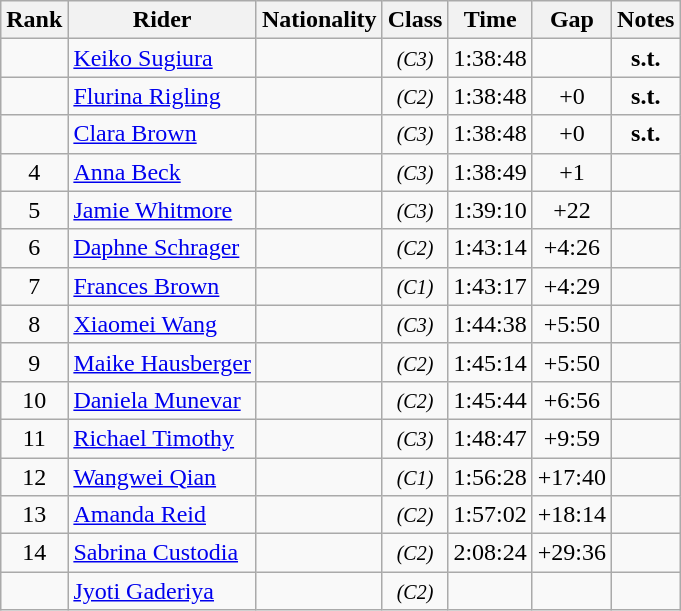<table class="wikitable sortable" style="text-align:center">
<tr>
<th>Rank</th>
<th>Rider</th>
<th>Nationality</th>
<th>Class</th>
<th>Time</th>
<th>Gap</th>
<th>Notes</th>
</tr>
<tr>
<td></td>
<td align="left"><a href='#'>Keiko Sugiura</a></td>
<td align=left></td>
<td><em><small>(C3)</small></em></td>
<td>1:38:48</td>
<td></td>
<td><strong>s.t.</strong></td>
</tr>
<tr>
<td></td>
<td align="left"><a href='#'>Flurina Rigling</a></td>
<td align=left></td>
<td><em><small>(C2)</small></em></td>
<td>1:38:48</td>
<td>+0</td>
<td><strong>s.t.</strong></td>
</tr>
<tr>
<td></td>
<td align="left"><a href='#'>Clara Brown</a></td>
<td align=left></td>
<td><em><small>(C3)</small></em></td>
<td>1:38:48</td>
<td>+0</td>
<td><strong>s.t.</strong></td>
</tr>
<tr>
<td>4</td>
<td align="left"><a href='#'>Anna Beck</a></td>
<td align=left></td>
<td><em><small>(C3)</small></em></td>
<td>1:38:49</td>
<td>+1</td>
<td></td>
</tr>
<tr>
<td>5</td>
<td align="left"><a href='#'>Jamie Whitmore</a></td>
<td align=left></td>
<td><em><small>(C3)</small></em></td>
<td>1:39:10</td>
<td>+22</td>
<td></td>
</tr>
<tr>
<td>6</td>
<td align="left"><a href='#'>Daphne Schrager</a></td>
<td align=left></td>
<td><em><small>(C2)</small></em></td>
<td>1:43:14</td>
<td>+4:26</td>
<td></td>
</tr>
<tr>
<td>7</td>
<td align="left"><a href='#'>Frances Brown</a></td>
<td align="left"></td>
<td><em><small>(C1)</small></em></td>
<td>1:43:17</td>
<td>+4:29</td>
<td></td>
</tr>
<tr>
<td>8</td>
<td align="left"><a href='#'>Xiaomei Wang</a></td>
<td align="left"></td>
<td><em><small>(C3)</small></em></td>
<td>1:44:38</td>
<td>+5:50</td>
<td></td>
</tr>
<tr>
<td>9</td>
<td align="left"><a href='#'>Maike Hausberger</a></td>
<td align=left></td>
<td><em><small>(C2)</small></em></td>
<td>1:45:14</td>
<td>+5:50</td>
<td></td>
</tr>
<tr>
<td>10</td>
<td align="left"><a href='#'>Daniela Munevar</a></td>
<td align="left"></td>
<td><em><small>(C2)</small></em></td>
<td>1:45:44</td>
<td>+6:56</td>
<td></td>
</tr>
<tr>
<td>11</td>
<td align="left"><a href='#'>Richael Timothy</a></td>
<td align=left></td>
<td><em><small>(C3)</small></em></td>
<td>1:48:47</td>
<td>+9:59</td>
<td></td>
</tr>
<tr>
<td>12</td>
<td align="left"><a href='#'>Wangwei Qian</a></td>
<td align="left"></td>
<td><em><small>(C1)</small></em></td>
<td>1:56:28</td>
<td>+17:40</td>
<td></td>
</tr>
<tr>
<td>13</td>
<td align="left"><a href='#'>Amanda Reid</a></td>
<td align=left></td>
<td><em><small>(C2)</small></em></td>
<td>1:57:02</td>
<td>+18:14</td>
<td></td>
</tr>
<tr>
<td>14</td>
<td align="left"><a href='#'>Sabrina Custodia</a></td>
<td align="left"></td>
<td><em><small>(C2)</small></em></td>
<td>2:08:24</td>
<td>+29:36</td>
<td></td>
</tr>
<tr>
<td></td>
<td align="left"><a href='#'>Jyoti Gaderiya</a></td>
<td align=left></td>
<td><em><small>(C2)</small></em></td>
<td></td>
<td></td>
<td></td>
</tr>
</table>
